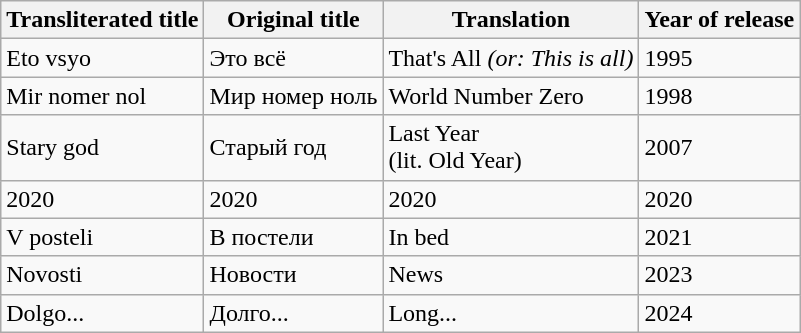<table class="wikitable">
<tr>
<th>Transliterated title</th>
<th>Original title</th>
<th>Translation</th>
<th>Year of release</th>
</tr>
<tr>
<td>Eto vsyo</td>
<td>Это всё</td>
<td>That's All <em>(or: This is all)</em></td>
<td>1995</td>
</tr>
<tr>
<td>Mir nomer nol</td>
<td>Мир номер ноль</td>
<td>World Number Zero</td>
<td>1998</td>
</tr>
<tr>
<td>Stary god</td>
<td>Старый год</td>
<td>Last Year<br>(lit. Old Year)</td>
<td>2007</td>
</tr>
<tr>
<td>2020</td>
<td>2020</td>
<td>2020</td>
<td>2020</td>
</tr>
<tr>
<td>V posteli</td>
<td>В постели</td>
<td>In bed</td>
<td>2021</td>
</tr>
<tr>
<td>Novosti</td>
<td>Новости</td>
<td>News</td>
<td>2023</td>
</tr>
<tr>
<td>Dolgo...</td>
<td>Долго...</td>
<td>Long...</td>
<td>2024</td>
</tr>
</table>
